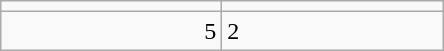<table class="wikitable">
<tr>
<td align=center width=140></td>
<td align=center width=140></td>
</tr>
<tr>
<td align=right>5</td>
<td>2</td>
</tr>
</table>
